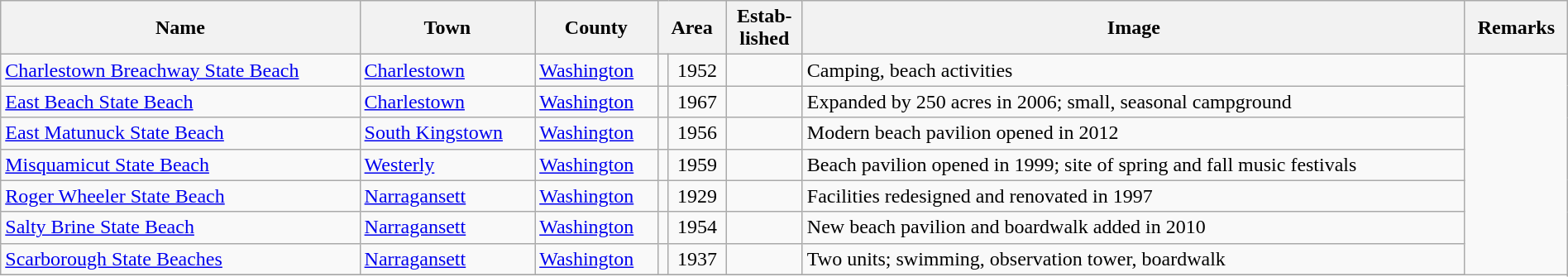<table class="wikitable sortable" style="width:100%">
<tr>
<th>Name</th>
<th>Town</th>
<th>County</th>
<th colspan=2>Area</th>
<th>Estab-<br>lished</th>
<th class="unsortable">Image</th>
<th class="unsortable">Remarks</th>
</tr>
<tr>
<td><a href='#'>Charlestown Breachway State Beach</a></td>
<td><a href='#'>Charlestown</a></td>
<td><a href='#'>Washington</a></td>
<td></td>
<td style="text-align:center;">1952</td>
<td></td>
<td>Camping, beach activities</td>
</tr>
<tr>
<td><a href='#'>East Beach State Beach</a></td>
<td><a href='#'>Charlestown</a></td>
<td><a href='#'>Washington</a></td>
<td></td>
<td style="text-align:center;">1967</td>
<td></td>
<td>Expanded by 250 acres in 2006; small, seasonal campground</td>
</tr>
<tr>
<td><a href='#'>East Matunuck State Beach</a></td>
<td><a href='#'>South Kingstown</a></td>
<td><a href='#'>Washington</a></td>
<td></td>
<td style="text-align:center;">1956</td>
<td></td>
<td>Modern beach pavilion opened in 2012</td>
</tr>
<tr>
<td><a href='#'>Misquamicut State Beach</a></td>
<td><a href='#'>Westerly</a></td>
<td><a href='#'>Washington</a></td>
<td></td>
<td style="text-align:center;">1959</td>
<td></td>
<td>Beach pavilion opened in 1999; site of spring and fall music festivals</td>
</tr>
<tr>
<td><a href='#'>Roger Wheeler State Beach</a></td>
<td><a href='#'>Narragansett</a></td>
<td><a href='#'>Washington</a></td>
<td></td>
<td style="text-align:center;">1929</td>
<td></td>
<td>Facilities redesigned and renovated in 1997</td>
</tr>
<tr>
<td><a href='#'>Salty Brine State Beach</a></td>
<td><a href='#'>Narragansett</a></td>
<td><a href='#'>Washington</a></td>
<td></td>
<td style="text-align:center;">1954</td>
<td></td>
<td>New beach pavilion and boardwalk added in 2010</td>
</tr>
<tr>
<td><a href='#'>Scarborough State Beaches</a></td>
<td><a href='#'>Narragansett</a></td>
<td><a href='#'>Washington</a></td>
<td></td>
<td style="text-align:center;">1937</td>
<td></td>
<td>Two units; swimming, observation tower, boardwalk</td>
</tr>
<tr>
</tr>
</table>
